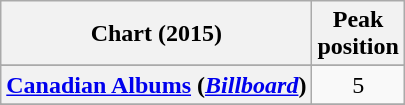<table class="wikitable sortable plainrowheaders" style="text-align:center">
<tr>
<th scope="col">Chart (2015)</th>
<th scope="col">Peak<br>position</th>
</tr>
<tr>
</tr>
<tr>
<th scope="row"><a href='#'>Canadian Albums</a> (<em><a href='#'>Billboard</a></em>)</th>
<td>5</td>
</tr>
<tr>
</tr>
<tr>
</tr>
</table>
